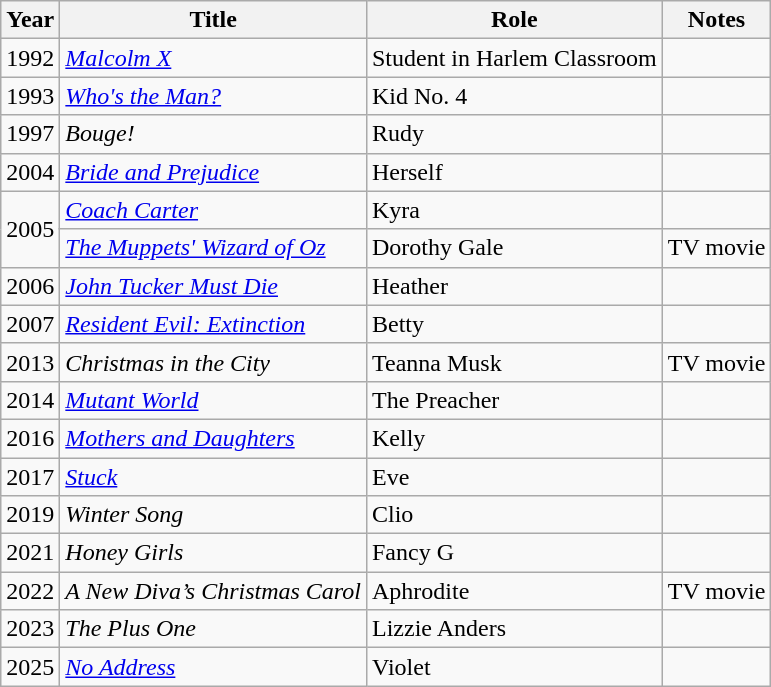<table class="wikitable plainrowheaders sortable" style="margin-right: 0;">
<tr>
<th>Year</th>
<th>Title</th>
<th>Role</th>
<th>Notes</th>
</tr>
<tr>
<td>1992</td>
<td><em><a href='#'>Malcolm X</a></em></td>
<td>Student in Harlem Classroom</td>
<td></td>
</tr>
<tr>
<td>1993</td>
<td><em><a href='#'>Who's the Man?</a></em></td>
<td>Kid No. 4</td>
<td></td>
</tr>
<tr>
<td>1997</td>
<td><em>Bouge!</em></td>
<td>Rudy</td>
<td></td>
</tr>
<tr>
<td>2004</td>
<td><em><a href='#'>Bride and Prejudice</a></em></td>
<td>Herself</td>
<td></td>
</tr>
<tr>
<td rowspan=2>2005</td>
<td><em><a href='#'>Coach Carter</a></em></td>
<td>Kyra</td>
<td></td>
</tr>
<tr>
<td><em><a href='#'>The Muppets' Wizard of Oz</a></em></td>
<td>Dorothy Gale</td>
<td>TV movie</td>
</tr>
<tr>
<td>2006</td>
<td><em><a href='#'>John Tucker Must Die</a></em></td>
<td>Heather</td>
<td></td>
</tr>
<tr>
<td>2007</td>
<td><em><a href='#'>Resident Evil: Extinction</a></em></td>
<td>Betty</td>
<td></td>
</tr>
<tr>
<td>2013</td>
<td><em>Christmas in the City</em></td>
<td>Teanna Musk</td>
<td>TV movie</td>
</tr>
<tr>
<td>2014</td>
<td><em><a href='#'>Mutant World</a></em></td>
<td>The Preacher</td>
<td></td>
</tr>
<tr>
<td>2016</td>
<td><em><a href='#'>Mothers and Daughters</a></em></td>
<td>Kelly</td>
<td></td>
</tr>
<tr>
<td>2017</td>
<td><em><a href='#'>Stuck</a></em></td>
<td>Eve</td>
<td></td>
</tr>
<tr>
<td>2019</td>
<td><em>Winter Song</em></td>
<td>Clio</td>
<td></td>
</tr>
<tr>
<td>2021</td>
<td><em>Honey Girls</em></td>
<td>Fancy G</td>
<td></td>
</tr>
<tr>
<td>2022</td>
<td><em>A New Diva’s Christmas Carol</em></td>
<td>Aphrodite</td>
<td>TV movie</td>
</tr>
<tr>
<td>2023</td>
<td><em>The Plus One</em></td>
<td>Lizzie Anders</td>
<td></td>
</tr>
<tr>
<td>2025</td>
<td><em><a href='#'>No Address</a></em></td>
<td>Violet</td>
<td></td>
</tr>
</table>
